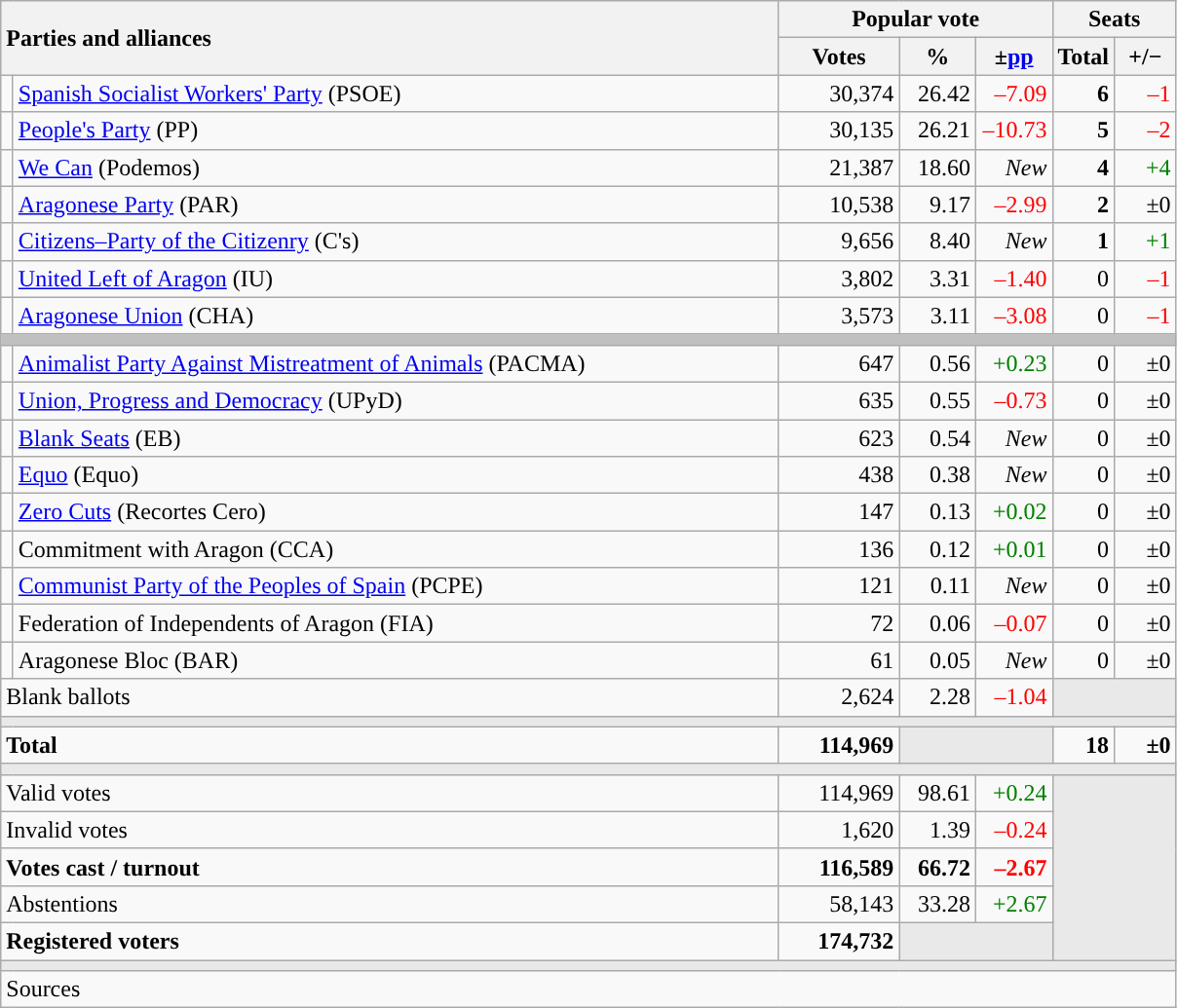<table class="wikitable" style="text-align:right;">
<tr>
<th style="text-align:left;" rowspan="2" colspan="2" width="525">Parties and alliances</th>
<th colspan="3">Popular vote</th>
<th colspan="2">Seats</th>
</tr>
<tr>
<th width="75">Votes</th>
<th width="45">%</th>
<th width="45">±<a href='#'>pp</a></th>
<th width="35">Total</th>
<th width="35">+/−</th>
</tr>
<tr>
<td width="1" style="color:inherit;background:"></td>
<td align="left"><a href='#'>Spanish Socialist Workers' Party</a> (PSOE)</td>
<td>30,374</td>
<td>26.42</td>
<td style="color:red;">–7.09</td>
<td><strong>6</strong></td>
<td style="color:red;">–1</td>
</tr>
<tr>
<td style="color:inherit;background:"></td>
<td align="left"><a href='#'>People's Party</a> (PP)</td>
<td>30,135</td>
<td>26.21</td>
<td style="color:red;">–10.73</td>
<td><strong>5</strong></td>
<td style="color:red;">–2</td>
</tr>
<tr>
<td style="color:inherit;background:"></td>
<td align="left"><a href='#'>We Can</a> (Podemos)</td>
<td>21,387</td>
<td>18.60</td>
<td><em>New</em></td>
<td><strong>4</strong></td>
<td style="color:green;">+4</td>
</tr>
<tr>
<td style="color:inherit;background:"></td>
<td align="left"><a href='#'>Aragonese Party</a> (PAR)</td>
<td>10,538</td>
<td>9.17</td>
<td style="color:red;">–2.99</td>
<td><strong>2</strong></td>
<td>±0</td>
</tr>
<tr>
<td style="color:inherit;background:"></td>
<td align="left"><a href='#'>Citizens–Party of the Citizenry</a> (C's)</td>
<td>9,656</td>
<td>8.40</td>
<td><em>New</em></td>
<td><strong>1</strong></td>
<td style="color:green;">+1</td>
</tr>
<tr>
<td style="color:inherit;background:"></td>
<td align="left"><a href='#'>United Left of Aragon</a> (IU)</td>
<td>3,802</td>
<td>3.31</td>
<td style="color:red;">–1.40</td>
<td>0</td>
<td style="color:red;">–1</td>
</tr>
<tr>
<td style="color:inherit;background:"></td>
<td align="left"><a href='#'>Aragonese Union</a> (CHA)</td>
<td>3,573</td>
<td>3.11</td>
<td style="color:red;">–3.08</td>
<td>0</td>
<td style="color:red;">–1</td>
</tr>
<tr>
<td colspan="7" bgcolor="#C0C0C0"></td>
</tr>
<tr>
<td style="color:inherit;background:"></td>
<td align="left"><a href='#'>Animalist Party Against Mistreatment of Animals</a> (PACMA)</td>
<td>647</td>
<td>0.56</td>
<td style="color:green;">+0.23</td>
<td>0</td>
<td>±0</td>
</tr>
<tr>
<td style="color:inherit;background:"></td>
<td align="left"><a href='#'>Union, Progress and Democracy</a> (UPyD)</td>
<td>635</td>
<td>0.55</td>
<td style="color:red;">–0.73</td>
<td>0</td>
<td>±0</td>
</tr>
<tr>
<td style="color:inherit;background:"></td>
<td align="left"><a href='#'>Blank Seats</a> (EB)</td>
<td>623</td>
<td>0.54</td>
<td><em>New</em></td>
<td>0</td>
<td>±0</td>
</tr>
<tr>
<td style="color:inherit;background:"></td>
<td align="left"><a href='#'>Equo</a> (Equo)</td>
<td>438</td>
<td>0.38</td>
<td><em>New</em></td>
<td>0</td>
<td>±0</td>
</tr>
<tr>
<td style="color:inherit;background:"></td>
<td align="left"><a href='#'>Zero Cuts</a> (Recortes Cero)</td>
<td>147</td>
<td>0.13</td>
<td style="color:green;">+0.02</td>
<td>0</td>
<td>±0</td>
</tr>
<tr>
<td style="color:inherit;background:"></td>
<td align="left">Commitment with Aragon (CCA)</td>
<td>136</td>
<td>0.12</td>
<td style="color:green;">+0.01</td>
<td>0</td>
<td>±0</td>
</tr>
<tr>
<td style="color:inherit;background:"></td>
<td align="left"><a href='#'>Communist Party of the Peoples of Spain</a> (PCPE)</td>
<td>121</td>
<td>0.11</td>
<td><em>New</em></td>
<td>0</td>
<td>±0</td>
</tr>
<tr>
<td style="color:inherit;background:"></td>
<td align="left">Federation of Independents of Aragon (FIA)</td>
<td>72</td>
<td>0.06</td>
<td style="color:red;">–0.07</td>
<td>0</td>
<td>±0</td>
</tr>
<tr>
<td style="color:inherit;background:"></td>
<td align="left">Aragonese Bloc (BAR)</td>
<td>61</td>
<td>0.05</td>
<td><em>New</em></td>
<td>0</td>
<td>±0</td>
</tr>
<tr>
<td align="left" colspan="2">Blank ballots</td>
<td>2,624</td>
<td>2.28</td>
<td style="color:red;">–1.04</td>
<td bgcolor="#E9E9E9" colspan="2"></td>
</tr>
<tr>
<td colspan="7" bgcolor="#E9E9E9"></td>
</tr>
<tr style="font-weight:bold;">
<td align="left" colspan="2">Total</td>
<td>114,969</td>
<td bgcolor="#E9E9E9" colspan="2"></td>
<td>18</td>
<td>±0</td>
</tr>
<tr>
<td colspan="7" bgcolor="#E9E9E9"></td>
</tr>
<tr>
<td align="left" colspan="2">Valid votes</td>
<td>114,969</td>
<td>98.61</td>
<td style="color:green;">+0.24</td>
<td bgcolor="#E9E9E9" colspan="2" rowspan="5"></td>
</tr>
<tr>
<td align="left" colspan="2">Invalid votes</td>
<td>1,620</td>
<td>1.39</td>
<td style="color:red;">–0.24</td>
</tr>
<tr style="font-weight:bold;">
<td align="left" colspan="2">Votes cast / turnout</td>
<td>116,589</td>
<td>66.72</td>
<td style="color:red;">–2.67</td>
</tr>
<tr>
<td align="left" colspan="2">Abstentions</td>
<td>58,143</td>
<td>33.28</td>
<td style="color:green;">+2.67</td>
</tr>
<tr style="font-weight:bold;">
<td align="left" colspan="2">Registered voters</td>
<td>174,732</td>
<td bgcolor="#E9E9E9" colspan="2"></td>
</tr>
<tr>
<td colspan="7" bgcolor="#E9E9E9"></td>
</tr>
<tr>
<td align="left" colspan="7">Sources</td>
</tr>
</table>
